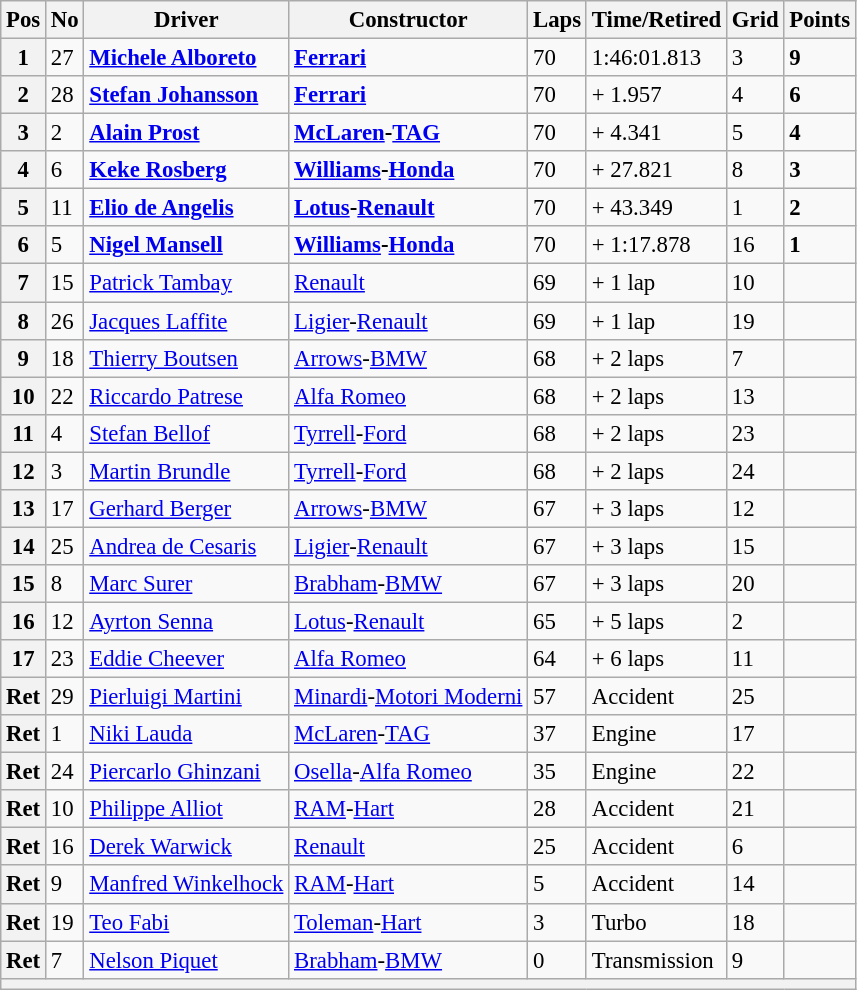<table class="wikitable" style="font-size: 95%;">
<tr>
<th>Pos</th>
<th>No</th>
<th>Driver</th>
<th>Constructor</th>
<th>Laps</th>
<th>Time/Retired</th>
<th>Grid</th>
<th>Points</th>
</tr>
<tr>
<th>1</th>
<td>27</td>
<td> <strong><a href='#'>Michele Alboreto</a></strong></td>
<td><strong><a href='#'>Ferrari</a></strong></td>
<td>70</td>
<td>1:46:01.813</td>
<td>3</td>
<td><strong>9</strong></td>
</tr>
<tr>
<th>2</th>
<td>28</td>
<td> <strong><a href='#'>Stefan Johansson</a></strong></td>
<td><strong><a href='#'>Ferrari</a></strong></td>
<td>70</td>
<td>+ 1.957</td>
<td>4</td>
<td><strong>6</strong></td>
</tr>
<tr>
<th>3</th>
<td>2</td>
<td> <strong><a href='#'>Alain Prost</a></strong></td>
<td><strong><a href='#'>McLaren</a>-<a href='#'>TAG</a></strong></td>
<td>70</td>
<td>+ 4.341</td>
<td>5</td>
<td><strong>4</strong></td>
</tr>
<tr>
<th>4</th>
<td>6</td>
<td> <strong><a href='#'>Keke Rosberg</a></strong></td>
<td><strong><a href='#'>Williams</a>-<a href='#'>Honda</a></strong></td>
<td>70</td>
<td>+ 27.821</td>
<td>8</td>
<td><strong>3</strong></td>
</tr>
<tr>
<th>5</th>
<td>11</td>
<td> <strong><a href='#'>Elio de Angelis</a></strong></td>
<td><strong><a href='#'>Lotus</a>-<a href='#'>Renault</a></strong></td>
<td>70</td>
<td>+ 43.349</td>
<td>1</td>
<td><strong>2</strong></td>
</tr>
<tr>
<th>6</th>
<td>5</td>
<td> <strong><a href='#'>Nigel Mansell</a></strong></td>
<td><strong><a href='#'>Williams</a>-<a href='#'>Honda</a></strong></td>
<td>70</td>
<td>+ 1:17.878</td>
<td>16</td>
<td><strong>1</strong></td>
</tr>
<tr>
<th>7</th>
<td>15</td>
<td> <a href='#'>Patrick Tambay</a></td>
<td><a href='#'>Renault</a></td>
<td>69</td>
<td>+ 1 lap</td>
<td>10</td>
<td> </td>
</tr>
<tr>
<th>8</th>
<td>26</td>
<td> <a href='#'>Jacques Laffite</a></td>
<td><a href='#'>Ligier</a>-<a href='#'>Renault</a></td>
<td>69</td>
<td>+ 1 lap</td>
<td>19</td>
<td> </td>
</tr>
<tr>
<th>9</th>
<td>18</td>
<td> <a href='#'>Thierry Boutsen</a></td>
<td><a href='#'>Arrows</a>-<a href='#'>BMW</a></td>
<td>68</td>
<td>+ 2 laps</td>
<td>7</td>
<td> </td>
</tr>
<tr>
<th>10</th>
<td>22</td>
<td> <a href='#'>Riccardo Patrese</a></td>
<td><a href='#'>Alfa Romeo</a></td>
<td>68</td>
<td>+ 2 laps</td>
<td>13</td>
<td> </td>
</tr>
<tr>
<th>11</th>
<td>4</td>
<td> <a href='#'>Stefan Bellof</a></td>
<td><a href='#'>Tyrrell</a>-<a href='#'>Ford</a></td>
<td>68</td>
<td>+ 2 laps</td>
<td>23</td>
<td> </td>
</tr>
<tr>
<th>12</th>
<td>3</td>
<td> <a href='#'>Martin Brundle</a></td>
<td><a href='#'>Tyrrell</a>-<a href='#'>Ford</a></td>
<td>68</td>
<td>+ 2 laps</td>
<td>24</td>
<td> </td>
</tr>
<tr>
<th>13</th>
<td>17</td>
<td> <a href='#'>Gerhard Berger</a></td>
<td><a href='#'>Arrows</a>-<a href='#'>BMW</a></td>
<td>67</td>
<td>+ 3 laps</td>
<td>12</td>
<td> </td>
</tr>
<tr>
<th>14</th>
<td>25</td>
<td> <a href='#'>Andrea de Cesaris</a></td>
<td><a href='#'>Ligier</a>-<a href='#'>Renault</a></td>
<td>67</td>
<td>+ 3 laps</td>
<td>15</td>
<td> </td>
</tr>
<tr>
<th>15</th>
<td>8</td>
<td> <a href='#'>Marc Surer</a></td>
<td><a href='#'>Brabham</a>-<a href='#'>BMW</a></td>
<td>67</td>
<td>+ 3 laps</td>
<td>20</td>
<td> </td>
</tr>
<tr>
<th>16</th>
<td>12</td>
<td> <a href='#'>Ayrton Senna</a></td>
<td><a href='#'>Lotus</a>-<a href='#'>Renault</a></td>
<td>65</td>
<td>+ 5 laps</td>
<td>2</td>
<td> </td>
</tr>
<tr>
<th>17</th>
<td>23</td>
<td> <a href='#'>Eddie Cheever</a></td>
<td><a href='#'>Alfa Romeo</a></td>
<td>64</td>
<td>+ 6 laps</td>
<td>11</td>
<td> </td>
</tr>
<tr>
<th>Ret</th>
<td>29</td>
<td> <a href='#'>Pierluigi Martini</a></td>
<td><a href='#'>Minardi</a>-<a href='#'>Motori Moderni</a></td>
<td>57</td>
<td>Accident</td>
<td>25</td>
<td> </td>
</tr>
<tr>
<th>Ret</th>
<td>1</td>
<td> <a href='#'>Niki Lauda</a></td>
<td><a href='#'>McLaren</a>-<a href='#'>TAG</a></td>
<td>37</td>
<td>Engine</td>
<td>17</td>
<td> </td>
</tr>
<tr>
<th>Ret</th>
<td>24</td>
<td> <a href='#'>Piercarlo Ghinzani</a></td>
<td><a href='#'>Osella</a>-<a href='#'>Alfa Romeo</a></td>
<td>35</td>
<td>Engine</td>
<td>22</td>
<td> </td>
</tr>
<tr>
<th>Ret</th>
<td>10</td>
<td> <a href='#'>Philippe Alliot</a></td>
<td><a href='#'>RAM</a>-<a href='#'>Hart</a></td>
<td>28</td>
<td>Accident</td>
<td>21</td>
<td> </td>
</tr>
<tr>
<th>Ret</th>
<td>16</td>
<td> <a href='#'>Derek Warwick</a></td>
<td><a href='#'>Renault</a></td>
<td>25</td>
<td>Accident</td>
<td>6</td>
<td> </td>
</tr>
<tr>
<th>Ret</th>
<td>9</td>
<td> <a href='#'>Manfred Winkelhock</a></td>
<td><a href='#'>RAM</a>-<a href='#'>Hart</a></td>
<td>5</td>
<td>Accident</td>
<td>14</td>
<td> </td>
</tr>
<tr>
<th>Ret</th>
<td>19</td>
<td> <a href='#'>Teo Fabi</a></td>
<td><a href='#'>Toleman</a>-<a href='#'>Hart</a></td>
<td>3</td>
<td>Turbo</td>
<td>18</td>
<td> </td>
</tr>
<tr>
<th>Ret</th>
<td>7</td>
<td> <a href='#'>Nelson Piquet</a></td>
<td><a href='#'>Brabham</a>-<a href='#'>BMW</a></td>
<td>0</td>
<td>Transmission</td>
<td>9</td>
<td> </td>
</tr>
<tr>
<th colspan="8"></th>
</tr>
</table>
